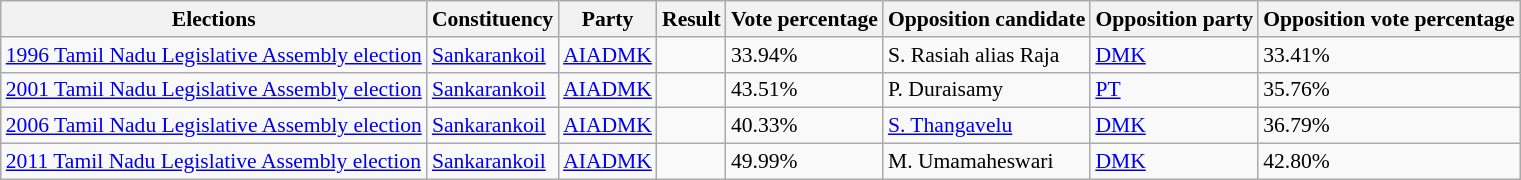<table class="sortable wikitable"style="font-size: 90%">
<tr>
<th>Elections</th>
<th>Constituency</th>
<th>Party</th>
<th>Result</th>
<th>Vote percentage</th>
<th>Opposition candidate</th>
<th>Opposition party</th>
<th>Opposition vote percentage</th>
</tr>
<tr>
<td><a href='#'>1996 Tamil Nadu Legislative Assembly election</a></td>
<td><a href='#'>Sankarankoil</a></td>
<td><a href='#'>AIADMK</a></td>
<td></td>
<td>33.94%</td>
<td>S. Rasiah alias Raja</td>
<td><a href='#'>DMK</a></td>
<td>33.41%</td>
</tr>
<tr>
<td><a href='#'>2001 Tamil Nadu Legislative Assembly election</a></td>
<td><a href='#'>Sankarankoil</a></td>
<td><a href='#'>AIADMK</a></td>
<td></td>
<td>43.51%</td>
<td>P. Duraisamy</td>
<td><a href='#'>PT</a></td>
<td>35.76%</td>
</tr>
<tr>
<td><a href='#'>2006 Tamil Nadu Legislative Assembly election</a></td>
<td><a href='#'>Sankarankoil</a></td>
<td><a href='#'>AIADMK</a></td>
<td></td>
<td>40.33%</td>
<td><a href='#'>S. Thangavelu</a></td>
<td><a href='#'>DMK</a></td>
<td>36.79%</td>
</tr>
<tr>
<td><a href='#'>2011 Tamil Nadu Legislative Assembly election</a></td>
<td><a href='#'>Sankarankoil</a></td>
<td><a href='#'>AIADMK</a></td>
<td></td>
<td>49.99%</td>
<td>M. Umamaheswari</td>
<td><a href='#'>DMK</a></td>
<td>42.80%</td>
</tr>
</table>
